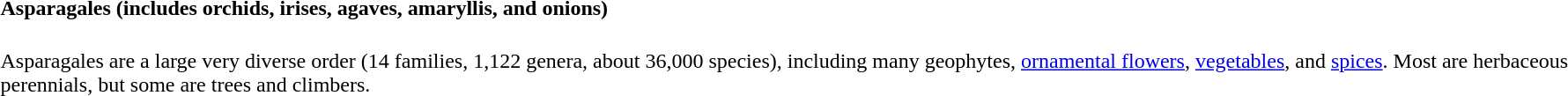<table>
<tr>
<td><br><h4>Asparagales (includes orchids, irises, agaves, amaryllis, and onions)</h4>
Asparagales are a large very diverse order (14 families, 1,122 genera, about 36,000 species), including many geophytes, <a href='#'>ornamental flowers</a>, <a href='#'>vegetables</a>, and <a href='#'>spices</a>. Most are herbaceous perennials, but some are trees and climbers.</td>
</tr>
</table>
